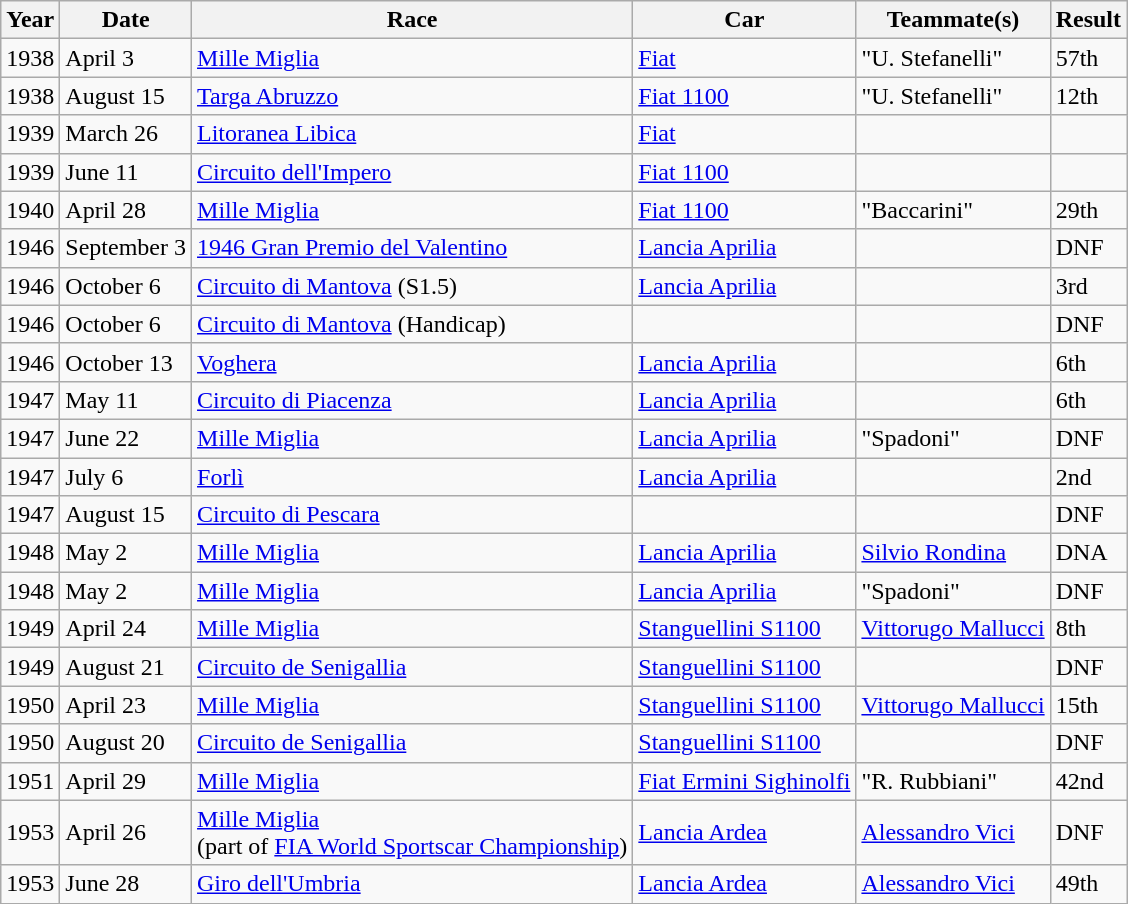<table class="wikitable sortable">
<tr>
<th>Year</th>
<th>Date</th>
<th>Race</th>
<th>Car</th>
<th>Teammate(s)</th>
<th>Result</th>
</tr>
<tr>
<td>1938</td>
<td>April 3</td>
<td><a href='#'>Mille Miglia</a></td>
<td><a href='#'>Fiat</a></td>
<td>"U. Stefanelli"</td>
<td>57th</td>
</tr>
<tr>
<td>1938</td>
<td>August 15</td>
<td><a href='#'>Targa Abruzzo</a></td>
<td><a href='#'>Fiat 1100</a></td>
<td>"U. Stefanelli"</td>
<td>12th</td>
</tr>
<tr>
<td>1939</td>
<td>March 26</td>
<td><a href='#'>Litoranea Libica</a></td>
<td><a href='#'>Fiat</a></td>
<td></td>
<td></td>
</tr>
<tr>
<td>1939</td>
<td>June 11</td>
<td><a href='#'>Circuito dell'Impero</a></td>
<td><a href='#'>Fiat 1100</a></td>
<td></td>
<td></td>
</tr>
<tr>
<td>1940</td>
<td>April 28</td>
<td><a href='#'>Mille Miglia</a></td>
<td><a href='#'>Fiat 1100</a></td>
<td>"Baccarini"</td>
<td>29th</td>
</tr>
<tr>
<td>1946</td>
<td>September 3</td>
<td><a href='#'>1946 Gran Premio del Valentino</a></td>
<td><a href='#'>Lancia Aprilia</a></td>
<td></td>
<td>DNF</td>
</tr>
<tr>
<td>1946</td>
<td>October 6</td>
<td><a href='#'>Circuito di Mantova</a> (S1.5)</td>
<td><a href='#'>Lancia Aprilia</a></td>
<td></td>
<td>3rd</td>
</tr>
<tr>
<td>1946</td>
<td>October 6</td>
<td><a href='#'>Circuito di Mantova</a> (Handicap)</td>
<td></td>
<td></td>
<td>DNF</td>
</tr>
<tr>
<td>1946</td>
<td>October 13</td>
<td><a href='#'>Voghera</a></td>
<td><a href='#'>Lancia Aprilia</a></td>
<td></td>
<td>6th</td>
</tr>
<tr>
<td>1947</td>
<td>May 11</td>
<td><a href='#'>Circuito di Piacenza</a></td>
<td><a href='#'>Lancia Aprilia</a></td>
<td></td>
<td>6th</td>
</tr>
<tr>
<td>1947</td>
<td>June 22</td>
<td><a href='#'>Mille Miglia</a></td>
<td><a href='#'>Lancia Aprilia</a></td>
<td>"Spadoni"</td>
<td>DNF</td>
</tr>
<tr>
<td>1947</td>
<td>July 6</td>
<td><a href='#'>Forlì</a></td>
<td><a href='#'>Lancia Aprilia</a></td>
<td></td>
<td>2nd</td>
</tr>
<tr>
<td>1947</td>
<td>August 15</td>
<td><a href='#'>Circuito di Pescara</a></td>
<td></td>
<td></td>
<td>DNF</td>
</tr>
<tr>
<td>1948</td>
<td>May 2</td>
<td><a href='#'>Mille Miglia</a></td>
<td><a href='#'>Lancia Aprilia</a></td>
<td><a href='#'>Silvio Rondina</a></td>
<td>DNA</td>
</tr>
<tr>
<td>1948</td>
<td>May 2</td>
<td><a href='#'>Mille Miglia</a></td>
<td><a href='#'>Lancia Aprilia</a></td>
<td>"Spadoni"</td>
<td>DNF</td>
</tr>
<tr>
<td>1949</td>
<td>April 24</td>
<td><a href='#'>Mille Miglia</a></td>
<td><a href='#'>Stanguellini S1100</a></td>
<td><a href='#'>Vittorugo Mallucci</a></td>
<td>8th</td>
</tr>
<tr>
<td>1949</td>
<td>August 21</td>
<td><a href='#'>Circuito de Senigallia</a></td>
<td><a href='#'>Stanguellini S1100</a></td>
<td></td>
<td>DNF</td>
</tr>
<tr>
<td>1950</td>
<td>April 23</td>
<td><a href='#'>Mille Miglia</a></td>
<td><a href='#'>Stanguellini S1100</a></td>
<td><a href='#'>Vittorugo Mallucci</a></td>
<td>15th</td>
</tr>
<tr>
<td>1950</td>
<td>August 20</td>
<td><a href='#'>Circuito de Senigallia</a></td>
<td><a href='#'>Stanguellini S1100</a></td>
<td></td>
<td>DNF</td>
</tr>
<tr>
<td>1951</td>
<td>April 29</td>
<td><a href='#'>Mille Miglia</a></td>
<td><a href='#'>Fiat Ermini Sighinolfi</a></td>
<td>"R. Rubbiani"</td>
<td>42nd</td>
</tr>
<tr>
<td>1953</td>
<td>April 26</td>
<td><a href='#'>Mille Miglia</a><br>(part of <a href='#'>FIA World Sportscar Championship</a>)</td>
<td><a href='#'>Lancia Ardea</a></td>
<td><a href='#'>Alessandro Vici</a></td>
<td>DNF</td>
</tr>
<tr>
<td>1953</td>
<td>June 28</td>
<td><a href='#'>Giro dell'Umbria</a></td>
<td><a href='#'>Lancia Ardea</a></td>
<td><a href='#'>Alessandro Vici</a></td>
<td>49th</td>
</tr>
</table>
